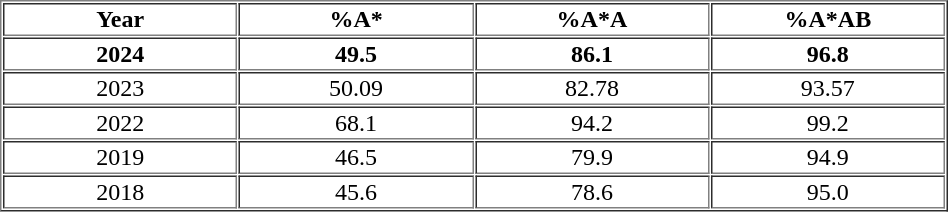<table style="WIDTH:50%; text-align:center" cellspacing="1" cellpadding="1" border="1">
<tr>
<th style="WIDTH: 20%">Year</th>
<th style="WIDTH: 20%">%A*</th>
<th style="WIDTH: 20%">%A*A</th>
<th style="WIDTH: 20%">%A*AB</th>
</tr>
<tr>
<td><strong>2024</strong></td>
<td><strong>49.5</strong></td>
<td><strong>86.1</strong></td>
<td><strong>96.8</strong></td>
</tr>
<tr>
<td>2023</td>
<td>50.09</td>
<td>82.78</td>
<td>93.57</td>
</tr>
<tr>
<td>2022</td>
<td>68.1</td>
<td>94.2</td>
<td>99.2</td>
</tr>
<tr>
<td>2019</td>
<td>46.5</td>
<td>79.9</td>
<td>94.9</td>
</tr>
<tr>
<td>2018</td>
<td>45.6</td>
<td>78.6</td>
<td>95.0</td>
</tr>
</table>
